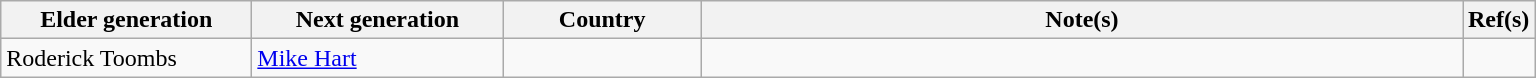<table class="wikitable sortable">
<tr>
<th style="width:160px;">Elder generation</th>
<th style="width:160px;">Next generation</th>
<th style="width:125px;">Country</th>
<th style="width:500px;">Note(s)</th>
<th style="width:*;">Ref(s)</th>
</tr>
<tr>
<td>Roderick Toombs</td>
<td><a href='#'>Mike Hart</a></td>
<td></td>
<td></td>
<td></td>
</tr>
</table>
